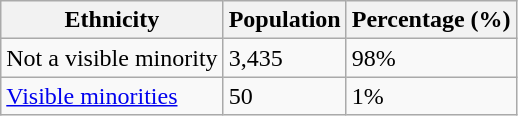<table class="wikitable">
<tr>
<th>Ethnicity</th>
<th>Population</th>
<th>Percentage (%)</th>
</tr>
<tr>
<td>Not a visible minority</td>
<td>3,435</td>
<td>98%</td>
</tr>
<tr>
<td><a href='#'>Visible minorities</a></td>
<td>50</td>
<td>1%</td>
</tr>
</table>
